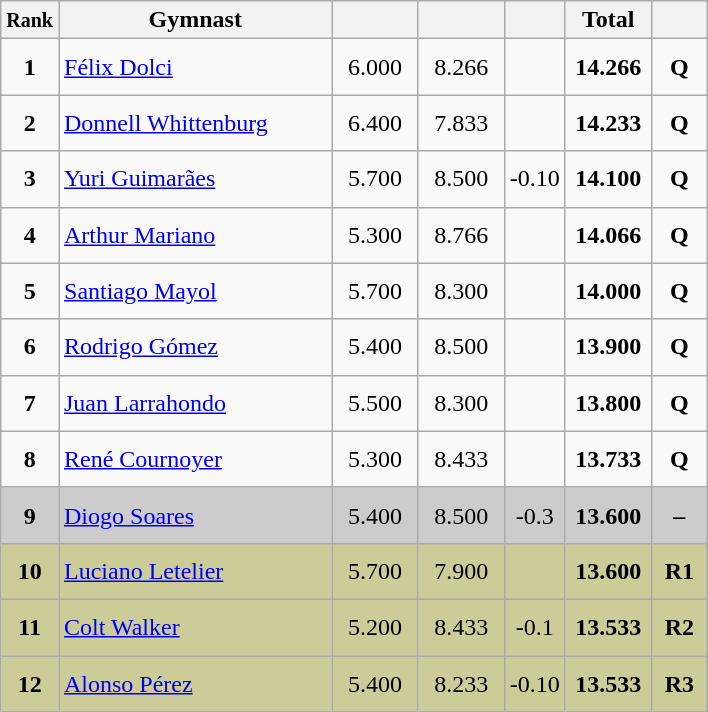<table class="wikitable sortable" style="text-align:center;">
<tr>
<th scope="col" style="width:15px;"><small>Rank</small></th>
<th scope="col" style="width:175px;">Gymnast</th>
<th scope="col" style="width:50px;"><small></small></th>
<th scope="col" style="width:50px;"><small></small></th>
<th scope="col" style="width:20px;"><small></small></th>
<th scope="col" style="width:50px;">Total</th>
<th scope="col" style="width:30px;"><small></small></th>
</tr>
<tr>
<td scope="row" style="text-align:center"><strong>1</strong></td>
<td style="height:30px; text-align:left;"> <a href='#'>Félix Dolci</a></td>
<td>6.000</td>
<td>8.266</td>
<td></td>
<td><strong>14.266</strong></td>
<td><strong>Q</strong></td>
</tr>
<tr>
<td scope="row" style="text-align:center"><strong>2</strong></td>
<td style="height:30px; text-align:left;"> <a href='#'>Donnell Whittenburg</a></td>
<td>6.400</td>
<td>7.833</td>
<td></td>
<td><strong>14.233</strong></td>
<td><strong>Q</strong></td>
</tr>
<tr>
<td scope="row" style="text-align:center"><strong>3</strong></td>
<td style="height:30px; text-align:left;"> <a href='#'>Yuri Guimarães</a></td>
<td>5.700</td>
<td>8.500</td>
<td>-0.10</td>
<td><strong>14.100</strong></td>
<td><strong>Q</strong></td>
</tr>
<tr>
<td scope="row" style="text-align:center"><strong>4</strong></td>
<td style="height:30px; text-align:left;"> <a href='#'>Arthur Mariano</a></td>
<td>5.300</td>
<td>8.766</td>
<td></td>
<td><strong>14.066</strong></td>
<td><strong>Q</strong></td>
</tr>
<tr>
<td scope="row" style="text-align:center"><strong>5</strong></td>
<td style="height:30px; text-align:left;"> <a href='#'>Santiago Mayol</a></td>
<td>5.700</td>
<td>8.300</td>
<td></td>
<td><strong>14.000</strong></td>
<td><strong>Q</strong></td>
</tr>
<tr>
<td scope="row" style="text-align:center"><strong>6</strong></td>
<td style="height:30px; text-align:left;"> <a href='#'>Rodrigo Gómez</a></td>
<td>5.400</td>
<td>8.500</td>
<td></td>
<td><strong>13.900</strong></td>
<td><strong>Q</strong></td>
</tr>
<tr>
<td scope="row" style="text-align:center"><strong>7</strong></td>
<td style="height:30px; text-align:left;"> <a href='#'>Juan Larrahondo</a></td>
<td>5.500</td>
<td>8.300</td>
<td></td>
<td><strong>13.800</strong></td>
<td><strong>Q</strong></td>
</tr>
<tr>
<td scope="row" style="text-align:center"><strong>8</strong></td>
<td style="height:30px; text-align:left;"> <a href='#'>René Cournoyer</a></td>
<td>5.300</td>
<td>8.433</td>
<td></td>
<td><strong>13.733</strong></td>
<td><strong>Q</strong></td>
</tr>
<tr style="background:#cccccc;">
<td scope="row" style="text-align:center"><strong>9</strong></td>
<td style="height:30px; text-align:left;"> <a href='#'>Diogo Soares</a></td>
<td>5.400</td>
<td>8.500</td>
<td>-0.3</td>
<td><strong>13.600</strong></td>
<td><strong>–</strong></td>
</tr>
<tr style="background:#cccc99;">
<td scope="row" style="text-align:center"><strong>10</strong></td>
<td style="height:30px; text-align:left;"> <a href='#'>Luciano Letelier</a></td>
<td>5.700</td>
<td>7.900</td>
<td></td>
<td><strong>13.600</strong></td>
<td><strong>R1</strong></td>
</tr>
<tr style="background:#cccc99;">
<td scope="row" style="text-align:center"><strong>11</strong></td>
<td style="height:30px; text-align:left;"> <a href='#'>Colt Walker</a></td>
<td>5.200</td>
<td>8.433</td>
<td>-0.1</td>
<td><strong>13.533</strong></td>
<td><strong>R2</strong></td>
</tr>
<tr style="background:#cccc99;">
<td scope="row" style="text-align:center"><strong>12</strong></td>
<td style="height:30px; text-align:left;"> <a href='#'>Alonso Pérez</a></td>
<td>5.400</td>
<td>8.233</td>
<td>-0.10</td>
<td><strong>13.533</strong></td>
<td><strong>R3</strong></td>
</tr>
</table>
